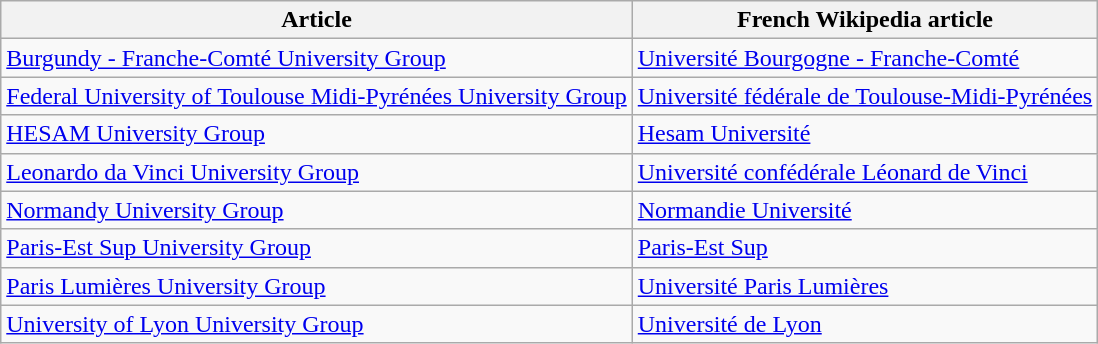<table class="wikitable">
<tr>
<th>Article</th>
<th>French Wikipedia article</th>
</tr>
<tr>
<td><a href='#'>Burgundy - Franche-Comté University Group</a></td>
<td><a href='#'>Université Bourgogne - Franche-Comté</a></td>
</tr>
<tr>
<td><a href='#'>Federal University of Toulouse Midi-Pyrénées University Group</a></td>
<td><a href='#'>Université fédérale de Toulouse-Midi-Pyrénées</a></td>
</tr>
<tr>
<td><a href='#'>HESAM University Group</a></td>
<td><a href='#'>Hesam Université</a></td>
</tr>
<tr>
<td><a href='#'>Leonardo da Vinci University Group</a></td>
<td><a href='#'>Université confédérale Léonard de Vinci</a></td>
</tr>
<tr>
<td><a href='#'>Normandy University Group</a></td>
<td><a href='#'>Normandie Université</a></td>
</tr>
<tr>
<td><a href='#'>Paris-Est Sup University Group</a></td>
<td><a href='#'>Paris-Est Sup</a></td>
</tr>
<tr>
<td><a href='#'>Paris Lumières University Group</a></td>
<td><a href='#'>Université Paris Lumières</a></td>
</tr>
<tr>
<td><a href='#'>University of Lyon University Group</a></td>
<td><a href='#'>Université de Lyon</a></td>
</tr>
</table>
